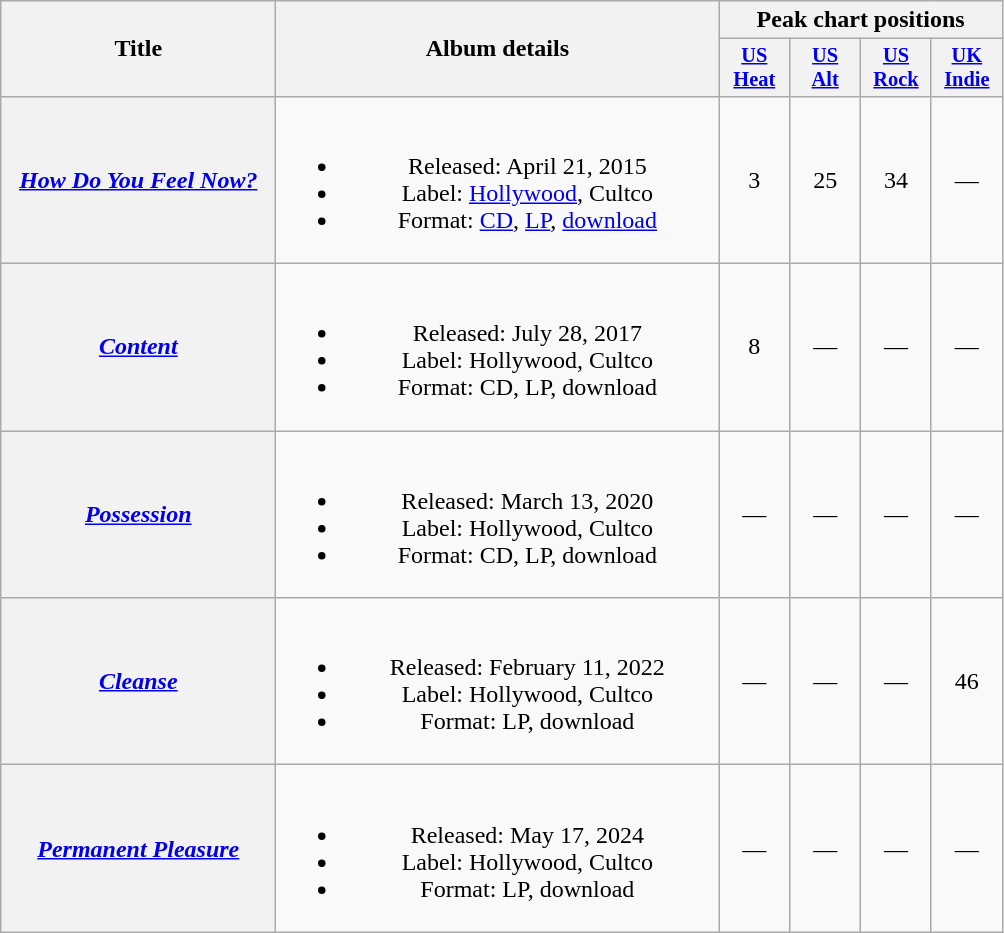<table class="wikitable plainrowheaders" style="text-align:center;">
<tr>
<th scope="col" rowspan="2" style="width:11em;">Title</th>
<th scope="col" rowspan="2" style="width:18em;">Album details</th>
<th scope="col" colspan="4">Peak chart positions</th>
</tr>
<tr>
<th scope="col" style="width:3em;font-size:85%;"><a href='#'>US<br>Heat</a><br></th>
<th scope="col" style="width:3em;font-size:85%;"><a href='#'>US<br>Alt</a><br></th>
<th scope="col" style="width:3em;font-size:85%;"><a href='#'>US<br>Rock</a><br></th>
<th scope="col" style="width:3em;font-size:85%;"><a href='#'>UK<br>Indie</a><br></th>
</tr>
<tr>
<th scope="row"><em><a href='#'>How Do You Feel Now?</a></em></th>
<td><br><ul><li>Released: April 21, 2015</li><li>Label: <a href='#'>Hollywood</a>, Cultco</li><li>Format: <a href='#'>CD</a>, <a href='#'>LP</a>, <a href='#'>download</a></li></ul></td>
<td>3</td>
<td>25</td>
<td>34</td>
<td>—</td>
</tr>
<tr>
<th scope="row"><em><a href='#'>Content</a></em></th>
<td><br><ul><li>Released: July 28, 2017</li><li>Label: Hollywood, Cultco</li><li>Format: CD, LP, download</li></ul></td>
<td>8</td>
<td>—</td>
<td>—</td>
<td>—</td>
</tr>
<tr>
<th scope="row"><em><a href='#'>Possession</a></em></th>
<td><br><ul><li>Released: March 13, 2020</li><li>Label: Hollywood, Cultco</li><li>Format: CD, LP, download</li></ul></td>
<td>—</td>
<td>—</td>
<td>—</td>
<td>—</td>
</tr>
<tr>
<th scope="row"><em><a href='#'>Cleanse</a></em></th>
<td><br><ul><li>Released: February 11, 2022</li><li>Label: Hollywood, Cultco</li><li>Format: LP, download</li></ul></td>
<td>—</td>
<td>—</td>
<td>—</td>
<td>46</td>
</tr>
<tr>
<th scope="row"><em><a href='#'>Permanent Pleasure</a></em></th>
<td><br><ul><li>Released: May 17, 2024</li><li>Label: Hollywood, Cultco</li><li>Format: LP, download</li></ul></td>
<td>—</td>
<td>—</td>
<td>—</td>
<td>—</td>
</tr>
</table>
